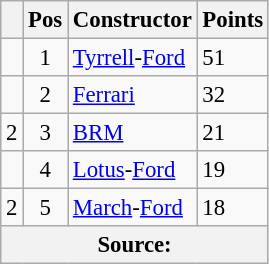<table class="wikitable" style="font-size: 95%;">
<tr>
<th></th>
<th>Pos</th>
<th>Constructor</th>
<th>Points</th>
</tr>
<tr>
<td align="left"></td>
<td align="center">1</td>
<td> <a href='#'>Tyrrell</a>-<a href='#'>Ford</a></td>
<td align="left">51</td>
</tr>
<tr>
<td align="left"></td>
<td align="center">2</td>
<td> <a href='#'>Ferrari</a></td>
<td align="left">32</td>
</tr>
<tr>
<td align="left"> 2</td>
<td align="center">3</td>
<td> <a href='#'>BRM</a></td>
<td align="left">21</td>
</tr>
<tr>
<td align="left"></td>
<td align="center">4</td>
<td> <a href='#'>Lotus</a>-<a href='#'>Ford</a></td>
<td align="left">19</td>
</tr>
<tr>
<td align="left"> 2</td>
<td align="center">5</td>
<td> <a href='#'>March</a>-<a href='#'>Ford</a></td>
<td align="left">18</td>
</tr>
<tr>
<th colspan=4>Source:</th>
</tr>
</table>
